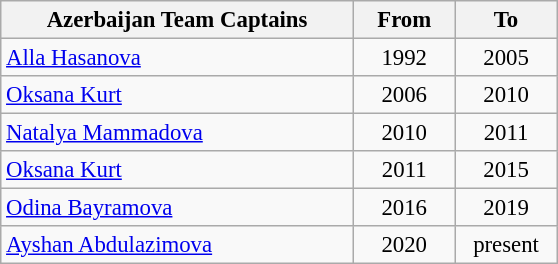<table class=wikitable style="font-size:95%;">
<tr>
<th align="left" style="width: 15em">Azerbaijan Team Captains</th>
<th align="left" style="width: 4em">From</th>
<th align="left" style="width: 4em">To</th>
</tr>
<tr>
<td><a href='#'>Alla Hasanova</a></td>
<td align="center">1992</td>
<td align="center">2005</td>
</tr>
<tr>
<td><a href='#'>Oksana Kurt</a></td>
<td align="center">2006</td>
<td align="center">2010</td>
</tr>
<tr>
<td><a href='#'>Natalya Mammadova</a></td>
<td align="center">2010</td>
<td align="center">2011</td>
</tr>
<tr>
<td><a href='#'>Oksana Kurt</a></td>
<td align="center">2011</td>
<td align="center">2015</td>
</tr>
<tr>
<td><a href='#'>Odina Bayramova</a></td>
<td align="center">2016</td>
<td align="center">2019</td>
</tr>
<tr>
<td><a href='#'>Ayshan Abdulazimova</a></td>
<td align="center">2020</td>
<td align="center">present</td>
</tr>
</table>
